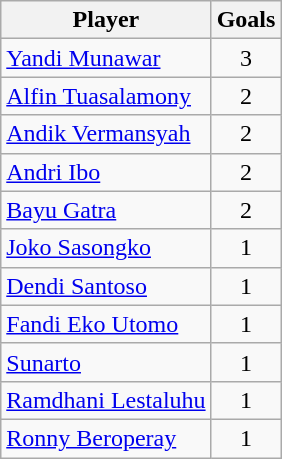<table class="wikitable sortable" style="text-align: left;">
<tr>
<th>Player</th>
<th>Goals</th>
</tr>
<tr>
<td><a href='#'>Yandi Munawar</a></td>
<td style="text-align: center;">3</td>
</tr>
<tr>
<td><a href='#'>Alfin Tuasalamony</a></td>
<td style="text-align: center;">2</td>
</tr>
<tr>
<td><a href='#'>Andik Vermansyah</a></td>
<td style="text-align: center;">2</td>
</tr>
<tr>
<td><a href='#'>Andri Ibo</a></td>
<td style="text-align: center;">2</td>
</tr>
<tr>
<td><a href='#'>Bayu Gatra</a></td>
<td style="text-align: center;">2</td>
</tr>
<tr>
<td><a href='#'>Joko Sasongko</a></td>
<td style="text-align: center;">1</td>
</tr>
<tr>
<td><a href='#'>Dendi Santoso</a></td>
<td style="text-align: center;">1</td>
</tr>
<tr>
<td><a href='#'>Fandi Eko Utomo</a></td>
<td style="text-align: center;">1</td>
</tr>
<tr>
<td><a href='#'>Sunarto</a></td>
<td style="text-align: center;">1</td>
</tr>
<tr>
<td><a href='#'>Ramdhani Lestaluhu</a></td>
<td style="text-align: center;">1</td>
</tr>
<tr>
<td><a href='#'>Ronny Beroperay</a></td>
<td style="text-align: center;">1</td>
</tr>
</table>
